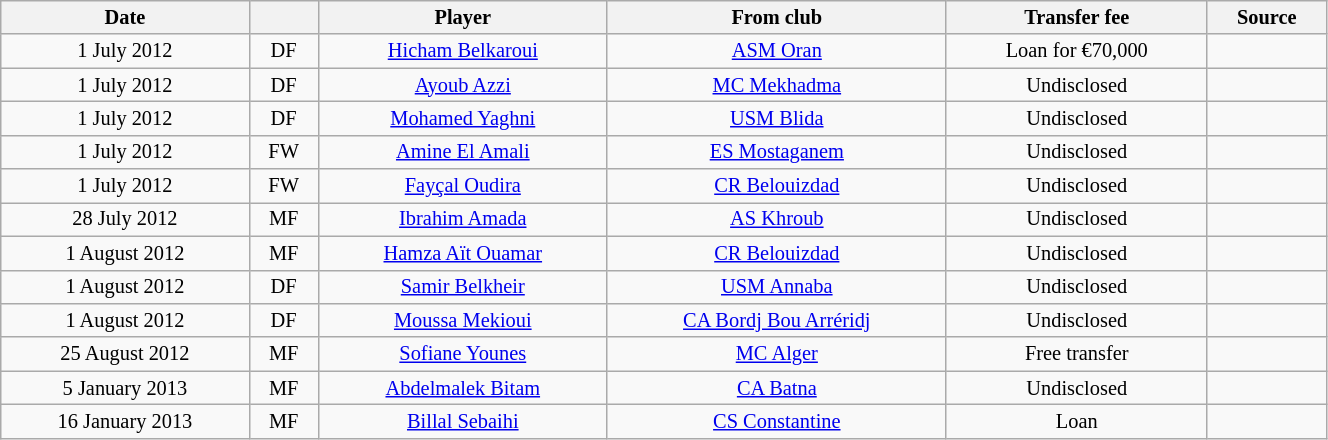<table class="wikitable sortable" style="width:70%; text-align:center; font-size:85%; text-align:centre;">
<tr>
<th>Date</th>
<th></th>
<th>Player</th>
<th>From club</th>
<th>Transfer fee</th>
<th>Source</th>
</tr>
<tr>
<td>1 July 2012</td>
<td>DF</td>
<td> <a href='#'>Hicham Belkaroui</a></td>
<td><a href='#'>ASM Oran</a></td>
<td>Loan for €70,000</td>
<td></td>
</tr>
<tr>
<td>1 July 2012</td>
<td>DF</td>
<td> <a href='#'>Ayoub Azzi</a></td>
<td><a href='#'>MC Mekhadma</a></td>
<td>Undisclosed</td>
<td></td>
</tr>
<tr>
<td>1 July 2012</td>
<td>DF</td>
<td> <a href='#'>Mohamed Yaghni</a></td>
<td><a href='#'>USM Blida</a></td>
<td>Undisclosed</td>
<td></td>
</tr>
<tr>
<td>1 July 2012</td>
<td>FW</td>
<td> <a href='#'>Amine El Amali</a></td>
<td><a href='#'>ES Mostaganem</a></td>
<td>Undisclosed</td>
<td></td>
</tr>
<tr>
<td>1 July 2012</td>
<td>FW</td>
<td> <a href='#'>Fayçal Oudira</a></td>
<td><a href='#'>CR Belouizdad</a></td>
<td>Undisclosed</td>
<td></td>
</tr>
<tr>
<td>28 July 2012</td>
<td>MF</td>
<td> <a href='#'>Ibrahim Amada</a></td>
<td><a href='#'>AS Khroub</a></td>
<td>Undisclosed</td>
<td></td>
</tr>
<tr>
<td>1 August 2012</td>
<td>MF</td>
<td> <a href='#'>Hamza Aït Ouamar</a></td>
<td><a href='#'>CR Belouizdad</a></td>
<td>Undisclosed</td>
<td></td>
</tr>
<tr>
<td>1 August 2012</td>
<td>DF</td>
<td> <a href='#'>Samir Belkheir</a></td>
<td><a href='#'>USM Annaba</a></td>
<td>Undisclosed</td>
<td></td>
</tr>
<tr>
<td>1 August 2012</td>
<td>DF</td>
<td> <a href='#'>Moussa Mekioui</a></td>
<td><a href='#'>CA Bordj Bou Arréridj</a></td>
<td>Undisclosed</td>
<td></td>
</tr>
<tr>
<td>25 August 2012</td>
<td>MF</td>
<td> <a href='#'>Sofiane Younes</a></td>
<td><a href='#'>MC Alger</a></td>
<td>Free transfer</td>
<td></td>
</tr>
<tr>
<td>5 January 2013</td>
<td>MF</td>
<td> <a href='#'>Abdelmalek Bitam</a></td>
<td><a href='#'>CA Batna</a></td>
<td>Undisclosed</td>
<td></td>
</tr>
<tr>
<td>16 January 2013</td>
<td>MF</td>
<td> <a href='#'>Billal Sebaihi</a></td>
<td><a href='#'>CS Constantine</a></td>
<td>Loan</td>
<td></td>
</tr>
</table>
